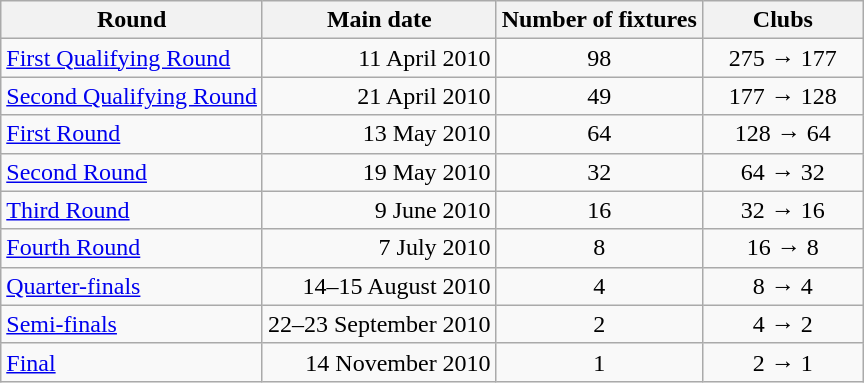<table class="wikitable" style="text-align:center">
<tr>
<th>Round</th>
<th>Main date</th>
<th>Number of fixtures</th>
<th width=100>Clubs</th>
</tr>
<tr>
<td align=left><a href='#'>First Qualifying Round</a></td>
<td align=right>11 April 2010</td>
<td>98</td>
<td>275 → 177</td>
</tr>
<tr>
<td align=left><a href='#'>Second Qualifying Round</a></td>
<td align=right>21 April 2010</td>
<td>49</td>
<td>177 → 128</td>
</tr>
<tr>
<td align=left><a href='#'>First Round</a></td>
<td align=right>13 May 2010</td>
<td>64</td>
<td>128 → 64</td>
</tr>
<tr>
<td align=left><a href='#'>Second Round</a></td>
<td align=right>19 May 2010</td>
<td>32</td>
<td>64 → 32</td>
</tr>
<tr>
<td align=left><a href='#'>Third Round</a></td>
<td align=right>9 June 2010</td>
<td>16</td>
<td>32 → 16</td>
</tr>
<tr>
<td align=left><a href='#'>Fourth Round</a></td>
<td align=right>7 July 2010</td>
<td>8</td>
<td>16 → 8</td>
</tr>
<tr>
<td align=left><a href='#'>Quarter-finals</a></td>
<td align=right>14–15 August 2010</td>
<td>4</td>
<td>8 → 4</td>
</tr>
<tr>
<td align=left><a href='#'>Semi-finals</a></td>
<td align=right>22–23 September 2010</td>
<td>2</td>
<td>4 → 2</td>
</tr>
<tr>
<td align=left><a href='#'>Final</a></td>
<td align=right>14 November 2010</td>
<td>1</td>
<td>2 → 1</td>
</tr>
</table>
